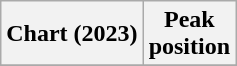<table class="wikitable plainrowheaders" style="text-align:center">
<tr>
<th scope="col">Chart (2023)</th>
<th scope="col">Peak<br>position</th>
</tr>
<tr>
</tr>
</table>
